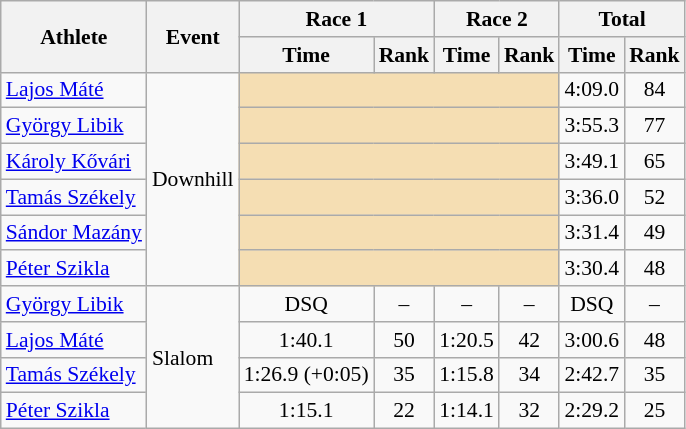<table class="wikitable" style="font-size:90%">
<tr>
<th rowspan="2">Athlete</th>
<th rowspan="2">Event</th>
<th colspan="2">Race 1</th>
<th colspan="2">Race 2</th>
<th colspan="2">Total</th>
</tr>
<tr>
<th>Time</th>
<th>Rank</th>
<th>Time</th>
<th>Rank</th>
<th>Time</th>
<th>Rank</th>
</tr>
<tr>
<td><a href='#'>Lajos Máté</a></td>
<td rowspan="6">Downhill</td>
<td colspan="4" bgcolor="wheat"></td>
<td align="center">4:09.0</td>
<td align="center">84</td>
</tr>
<tr>
<td><a href='#'>György Libik</a></td>
<td colspan="4" bgcolor="wheat"></td>
<td align="center">3:55.3</td>
<td align="center">77</td>
</tr>
<tr>
<td><a href='#'>Károly Kővári</a></td>
<td colspan="4" bgcolor="wheat"></td>
<td align="center">3:49.1</td>
<td align="center">65</td>
</tr>
<tr>
<td><a href='#'>Tamás Székely</a></td>
<td colspan="4" bgcolor="wheat"></td>
<td align="center">3:36.0</td>
<td align="center">52</td>
</tr>
<tr>
<td><a href='#'>Sándor Mazány</a></td>
<td colspan="4" bgcolor="wheat"></td>
<td align="center">3:31.4</td>
<td align="center">49</td>
</tr>
<tr>
<td><a href='#'>Péter Szikla</a></td>
<td colspan="4" bgcolor="wheat"></td>
<td align="center">3:30.4</td>
<td align="center">48</td>
</tr>
<tr>
<td><a href='#'>György Libik</a></td>
<td rowspan="4">Slalom</td>
<td align="center">DSQ</td>
<td align="center">–</td>
<td align="center">–</td>
<td align="center">–</td>
<td align="center">DSQ</td>
<td align="center">–</td>
</tr>
<tr>
<td><a href='#'>Lajos Máté</a></td>
<td align="center">1:40.1</td>
<td align="center">50</td>
<td align="center">1:20.5</td>
<td align="center">42</td>
<td align="center">3:00.6</td>
<td align="center">48</td>
</tr>
<tr>
<td><a href='#'>Tamás Székely</a></td>
<td align="center">1:26.9 (+0:05)</td>
<td align="center">35</td>
<td align="center">1:15.8</td>
<td align="center">34</td>
<td align="center">2:42.7</td>
<td align="center">35</td>
</tr>
<tr>
<td><a href='#'>Péter Szikla</a></td>
<td align="center">1:15.1</td>
<td align="center">22</td>
<td align="center">1:14.1</td>
<td align="center">32</td>
<td align="center">2:29.2</td>
<td align="center">25</td>
</tr>
</table>
